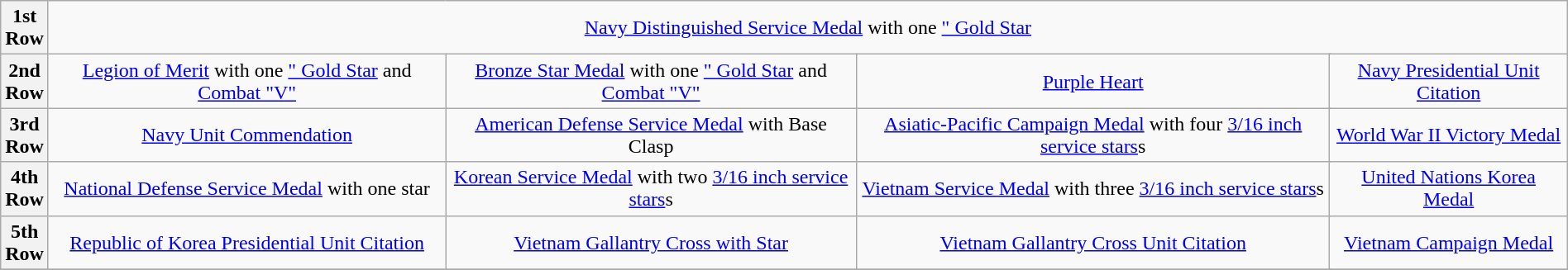<table class="wikitable" style="margin:1em auto; text-align:center;">
<tr>
<th>1st<br> Row</th>
<td colspan="14"><a href='#'>Navy Distinguished Service Medal</a> with one <a href='#'>" Gold Star</a></td>
</tr>
<tr>
<th>2nd<br> Row</th>
<td colspan="4"><a href='#'>Legion of Merit</a> with one <a href='#'>" Gold Star</a> and <a href='#'>Combat "V"</a></td>
<td colspan="4"><a href='#'>Bronze Star Medal</a> with one <a href='#'>" Gold Star</a> and <a href='#'>Combat "V"</a></td>
<td colspan="4"><a href='#'>Purple Heart</a></td>
<td colspan="4"><a href='#'>Navy Presidential Unit Citation</a></td>
</tr>
<tr>
<th>3rd<br> Row</th>
<td colspan="4"><a href='#'>Navy Unit Commendation</a></td>
<td colspan="4"><a href='#'>American Defense Service Medal</a> with Base Clasp</td>
<td colspan="4"><a href='#'>Asiatic-Pacific Campaign Medal</a> with four <a href='#'>3/16 inch service stars</a>s</td>
<td colspan="4"><a href='#'>World War II Victory Medal</a></td>
</tr>
<tr>
<th>4th<br> Row</th>
<td colspan="4"><a href='#'>National Defense Service Medal</a> with one star</td>
<td colspan="4"><a href='#'>Korean Service Medal</a> with two <a href='#'>3/16 inch service stars</a>s</td>
<td colspan="4"><a href='#'>Vietnam Service Medal</a> with three <a href='#'>3/16 inch service stars</a>s</td>
<td colspan="4"><a href='#'>United Nations Korea Medal</a></td>
</tr>
<tr>
<th>5th<br> Row</th>
<td colspan="4"><a href='#'>Republic of Korea Presidential Unit Citation</a></td>
<td colspan="4"><a href='#'>Vietnam Gallantry Cross with Star</a></td>
<td colspan="4"><a href='#'>Vietnam Gallantry Cross Unit Citation</a></td>
<td colspan="4"><a href='#'>Vietnam Campaign Medal</a></td>
</tr>
<tr>
</tr>
</table>
